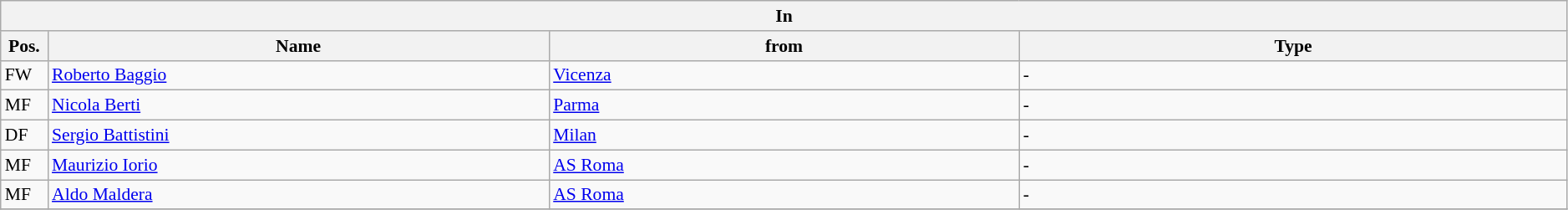<table class="wikitable" style="font-size:90%;width:99%;">
<tr>
<th colspan="4">In</th>
</tr>
<tr>
<th width=3%>Pos.</th>
<th width=32%>Name</th>
<th width=30%>from</th>
<th width=35%>Type</th>
</tr>
<tr>
<td>FW</td>
<td><a href='#'>Roberto Baggio</a></td>
<td><a href='#'>Vicenza</a></td>
<td>-</td>
</tr>
<tr>
<td>MF</td>
<td><a href='#'>Nicola Berti</a></td>
<td><a href='#'>Parma</a></td>
<td>-</td>
</tr>
<tr>
<td>DF</td>
<td><a href='#'>Sergio Battistini</a></td>
<td><a href='#'>Milan</a></td>
<td>-</td>
</tr>
<tr>
<td>MF</td>
<td><a href='#'>Maurizio Iorio</a></td>
<td><a href='#'>AS Roma</a></td>
<td>-</td>
</tr>
<tr>
<td>MF</td>
<td><a href='#'>Aldo Maldera</a></td>
<td><a href='#'>AS Roma</a></td>
<td>-</td>
</tr>
<tr>
</tr>
</table>
